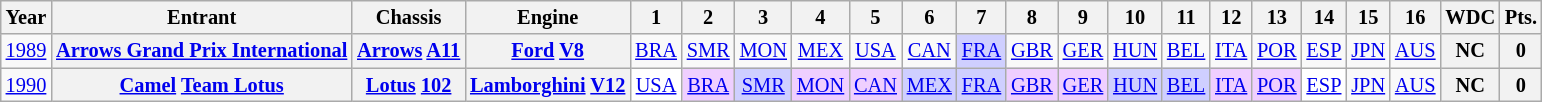<table class="wikitable" style="text-align:center; font-size:85%">
<tr>
<th>Year</th>
<th>Entrant</th>
<th>Chassis</th>
<th>Engine</th>
<th>1</th>
<th>2</th>
<th>3</th>
<th>4</th>
<th>5</th>
<th>6</th>
<th>7</th>
<th>8</th>
<th>9</th>
<th>10</th>
<th>11</th>
<th>12</th>
<th>13</th>
<th>14</th>
<th>15</th>
<th>16</th>
<th>WDC</th>
<th>Pts.</th>
</tr>
<tr>
<td><a href='#'>1989</a></td>
<th nowrap><a href='#'>Arrows Grand Prix International</a></th>
<th nowrap><a href='#'>Arrows</a> <a href='#'>A11</a></th>
<th nowrap><a href='#'>Ford</a> <a href='#'>V8</a></th>
<td><a href='#'>BRA</a></td>
<td><a href='#'>SMR</a></td>
<td><a href='#'>MON</a></td>
<td><a href='#'>MEX</a></td>
<td><a href='#'>USA</a></td>
<td><a href='#'>CAN</a></td>
<td style="background:#CFCFFF;"><a href='#'>FRA</a><br></td>
<td><a href='#'>GBR</a></td>
<td><a href='#'>GER</a></td>
<td><a href='#'>HUN</a></td>
<td><a href='#'>BEL</a></td>
<td><a href='#'>ITA</a></td>
<td><a href='#'>POR</a></td>
<td><a href='#'>ESP</a></td>
<td><a href='#'>JPN</a></td>
<td><a href='#'>AUS</a></td>
<th>NC</th>
<th>0</th>
</tr>
<tr>
<td><a href='#'>1990</a></td>
<th nowrap><a href='#'>Camel</a> <a href='#'>Team Lotus</a></th>
<th nowrap><a href='#'>Lotus</a> <a href='#'>102</a></th>
<th nowrap><a href='#'>Lamborghini</a> <a href='#'>V12</a></th>
<td style="background:#ffffff;"><a href='#'>USA</a><br></td>
<td style="background:#EFCFFF;"><a href='#'>BRA</a><br></td>
<td style="background:#CFCFFF;"><a href='#'>SMR</a><br></td>
<td style="background:#EFCFFF;"><a href='#'>MON</a><br></td>
<td style="background:#EFCFFF;"><a href='#'>CAN</a><br></td>
<td style="background:#CFCFFF;"><a href='#'>MEX</a><br></td>
<td style="background:#CFCFFF;"><a href='#'>FRA</a><br></td>
<td style="background:#EFCFFF;"><a href='#'>GBR</a><br></td>
<td style="background:#EFCFFF;"><a href='#'>GER</a><br></td>
<td style="background:#CFCFFF;"><a href='#'>HUN</a><br></td>
<td style="background:#CFCFFF;"><a href='#'>BEL</a><br></td>
<td style="background:#EFCFFF;"><a href='#'>ITA</a><br></td>
<td style="background:#EFCFFF;"><a href='#'>POR</a><br></td>
<td style="background:#ffffff;"><a href='#'>ESP</a><br></td>
<td><a href='#'>JPN</a></td>
<td><a href='#'>AUS</a></td>
<th>NC</th>
<th>0</th>
</tr>
</table>
